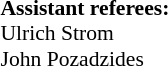<table style="width:100%; font-size:90%;">
<tr>
<td style="width:50%; vertical-align:top;"><br><strong>Assistant referees:</strong>
<br>Ulrich Strom
<br>John Pozadzides</td>
</tr>
</table>
